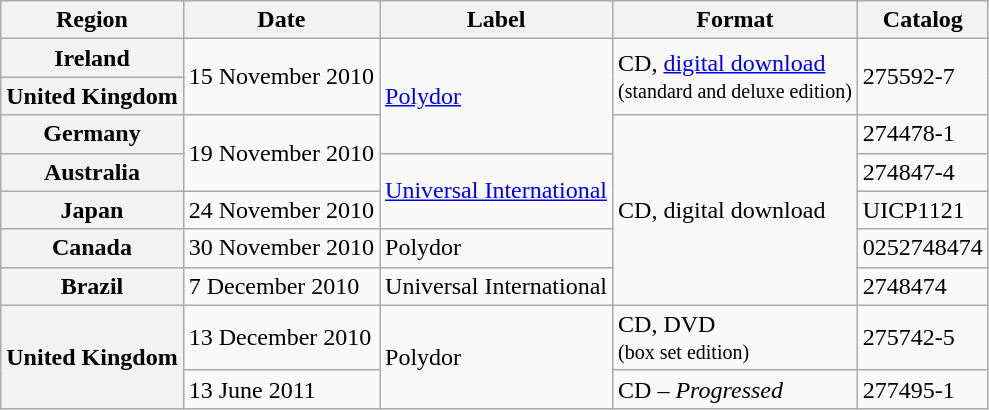<table class="wikitable plainrowheaders">
<tr>
<th>Region</th>
<th>Date</th>
<th>Label</th>
<th>Format</th>
<th>Catalog</th>
</tr>
<tr>
<th scope="row">Ireland</th>
<td rowspan="2">15 November 2010</td>
<td rowspan="3"><a href='#'>Polydor</a></td>
<td rowspan="2">CD, <a href='#'>digital download</a><br><small>(standard and deluxe edition)</small></td>
<td rowspan="2">275592-7</td>
</tr>
<tr>
<th scope="row">United Kingdom</th>
</tr>
<tr>
<th scope="row">Germany</th>
<td rowspan="2">19 November 2010</td>
<td rowspan="5">CD, digital download</td>
<td>274478-1</td>
</tr>
<tr>
<th scope="row">Australia</th>
<td rowspan="2"><a href='#'>Universal International</a></td>
<td>274847-4</td>
</tr>
<tr>
<th scope="row">Japan</th>
<td>24 November 2010</td>
<td>UICP1121</td>
</tr>
<tr>
<th scope="row">Canada</th>
<td>30 November 2010</td>
<td>Polydor</td>
<td>0252748474</td>
</tr>
<tr>
<th scope="row">Brazil</th>
<td>7 December 2010</td>
<td>Universal International</td>
<td>2748474</td>
</tr>
<tr>
<th scope="row" rowspan="2">United Kingdom</th>
<td>13 December 2010</td>
<td rowspan="2">Polydor</td>
<td>CD, DVD<br><small>(box set edition)</small></td>
<td>275742-5</td>
</tr>
<tr>
<td>13 June 2011</td>
<td>CD – <em>Progressed</em></td>
<td>277495-1</td>
</tr>
</table>
